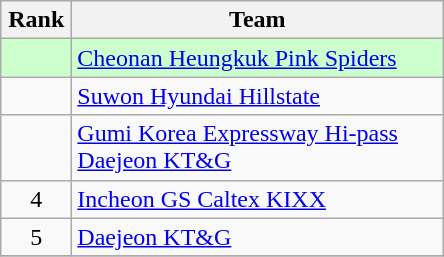<table class="wikitable" style="text-align: center;">
<tr>
<th width=40>Rank</th>
<th width=240>Team</th>
</tr>
<tr bgcolor=#ccffcc>
<td></td>
<td align=left><a href='#'>Cheonan Heungkuk Pink Spiders</a></td>
</tr>
<tr>
<td></td>
<td align=left><a href='#'>Suwon Hyundai Hillstate</a></td>
</tr>
<tr>
<td></td>
<td align=left><a href='#'>Gumi Korea Expressway Hi-pass</a>  <a href='#'>Daejeon KT&G</a></td>
</tr>
<tr>
<td>4</td>
<td align=left><a href='#'>Incheon GS Caltex KIXX</a></td>
</tr>
<tr>
<td>5</td>
<td align=left><a href='#'>Daejeon KT&G</a></td>
</tr>
<tr>
</tr>
</table>
